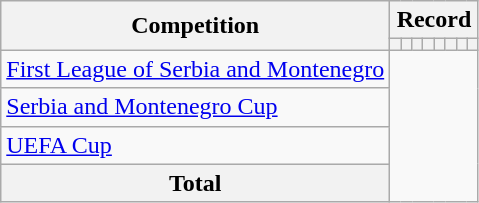<table class="wikitable" style="text-align: left">
<tr>
<th rowspan=2>Competition</th>
<th colspan=8>Record</th>
</tr>
<tr>
<th></th>
<th></th>
<th></th>
<th></th>
<th></th>
<th></th>
<th></th>
<th></th>
</tr>
<tr>
<td><a href='#'>First League of Serbia and Montenegro</a><br></td>
</tr>
<tr>
<td><a href='#'>Serbia and Montenegro Cup</a><br></td>
</tr>
<tr>
<td><a href='#'>UEFA Cup</a><br></td>
</tr>
<tr>
<th>Total<br></th>
</tr>
</table>
